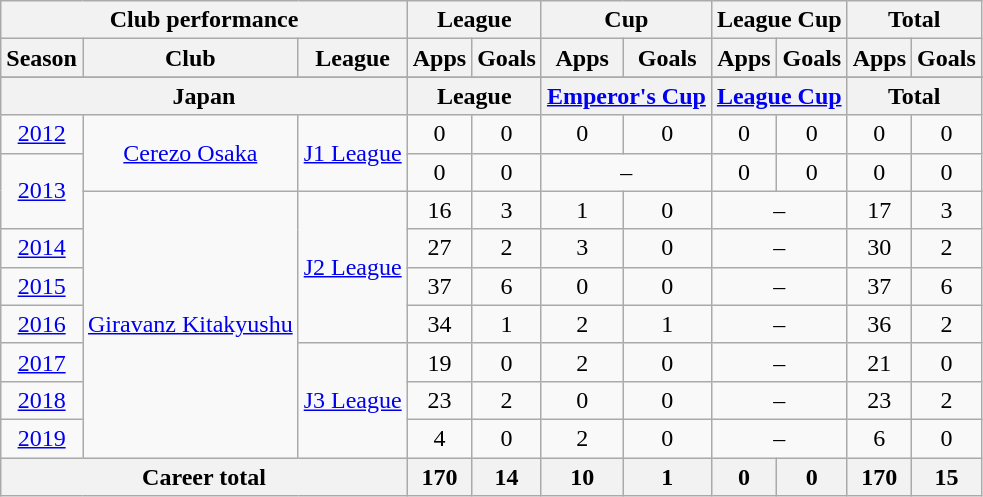<table class="wikitable" style="text-align:center">
<tr>
<th colspan=3>Club performance</th>
<th colspan=2>League</th>
<th colspan=2>Cup</th>
<th colspan=2>League Cup</th>
<th colspan=2>Total</th>
</tr>
<tr>
<th>Season</th>
<th>Club</th>
<th>League</th>
<th>Apps</th>
<th>Goals</th>
<th>Apps</th>
<th>Goals</th>
<th>Apps</th>
<th>Goals</th>
<th>Apps</th>
<th>Goals</th>
</tr>
<tr>
</tr>
<tr>
<th colspan=3>Japan</th>
<th colspan=2>League</th>
<th colspan=2><a href='#'>Emperor's Cup</a></th>
<th colspan=2><a href='#'>League Cup</a></th>
<th colspan=2>Total</th>
</tr>
<tr>
<td><a href='#'>2012</a></td>
<td rowspan="2"><a href='#'>Cerezo Osaka</a></td>
<td rowspan="2"><a href='#'>J1 League</a></td>
<td>0</td>
<td>0</td>
<td>0</td>
<td>0</td>
<td>0</td>
<td>0</td>
<td>0</td>
<td>0</td>
</tr>
<tr>
<td rowspan="2"><a href='#'>2013</a></td>
<td>0</td>
<td>0</td>
<td colspan="2">–</td>
<td>0</td>
<td>0</td>
<td>0</td>
<td>0</td>
</tr>
<tr>
<td rowspan="7"><a href='#'>Giravanz Kitakyushu</a></td>
<td rowspan="4"><a href='#'>J2 League</a></td>
<td>16</td>
<td>3</td>
<td>1</td>
<td>0</td>
<td colspan="2">–</td>
<td>17</td>
<td>3</td>
</tr>
<tr>
<td><a href='#'>2014</a></td>
<td>27</td>
<td>2</td>
<td>3</td>
<td>0</td>
<td colspan="2">–</td>
<td>30</td>
<td>2</td>
</tr>
<tr>
<td><a href='#'>2015</a></td>
<td>37</td>
<td>6</td>
<td>0</td>
<td>0</td>
<td colspan="2">–</td>
<td>37</td>
<td>6</td>
</tr>
<tr>
<td><a href='#'>2016</a></td>
<td>34</td>
<td>1</td>
<td>2</td>
<td>1</td>
<td colspan="2">–</td>
<td>36</td>
<td>2</td>
</tr>
<tr>
<td><a href='#'>2017</a></td>
<td rowspan="3"><a href='#'>J3 League</a></td>
<td>19</td>
<td>0</td>
<td>2</td>
<td>0</td>
<td colspan="2">–</td>
<td>21</td>
<td>0</td>
</tr>
<tr>
<td><a href='#'>2018</a></td>
<td>23</td>
<td>2</td>
<td>0</td>
<td>0</td>
<td colspan="2">–</td>
<td>23</td>
<td>2</td>
</tr>
<tr>
<td><a href='#'>2019</a></td>
<td>4</td>
<td>0</td>
<td>2</td>
<td>0</td>
<td colspan="2">–</td>
<td>6</td>
<td>0</td>
</tr>
<tr>
<th colspan=3>Career total</th>
<th>170</th>
<th>14</th>
<th>10</th>
<th>1</th>
<th>0</th>
<th>0</th>
<th>170</th>
<th>15</th>
</tr>
</table>
